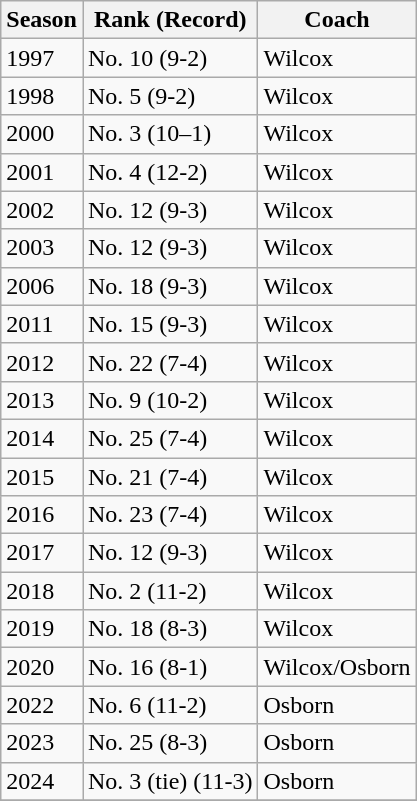<table class="wikitable">
<tr>
<th>Season</th>
<th>Rank (Record)</th>
<th>Coach</th>
</tr>
<tr>
<td>1997</td>
<td>No. 10 (9-2)</td>
<td>Wilcox</td>
</tr>
<tr>
<td>1998</td>
<td>No. 5 (9-2)</td>
<td>Wilcox</td>
</tr>
<tr>
<td>2000</td>
<td>No. 3 (10–1)</td>
<td>Wilcox</td>
</tr>
<tr>
<td>2001</td>
<td>No. 4 (12-2)</td>
<td>Wilcox</td>
</tr>
<tr>
<td>2002</td>
<td>No. 12 (9-3)</td>
<td>Wilcox</td>
</tr>
<tr>
<td>2003</td>
<td>No. 12 (9-3)</td>
<td>Wilcox</td>
</tr>
<tr>
<td>2006</td>
<td>No. 18 (9-3)</td>
<td>Wilcox</td>
</tr>
<tr>
<td>2011</td>
<td>No. 15 (9-3)</td>
<td>Wilcox</td>
</tr>
<tr>
<td>2012</td>
<td>No. 22 (7-4)</td>
<td>Wilcox</td>
</tr>
<tr>
<td>2013</td>
<td>No. 9 (10-2)</td>
<td>Wilcox</td>
</tr>
<tr>
<td>2014</td>
<td>No. 25 (7-4)</td>
<td>Wilcox</td>
</tr>
<tr>
<td>2015</td>
<td>No. 21 (7-4)</td>
<td>Wilcox</td>
</tr>
<tr>
<td>2016</td>
<td>No. 23 (7-4)</td>
<td>Wilcox</td>
</tr>
<tr>
<td>2017</td>
<td>No. 12 (9-3)</td>
<td>Wilcox</td>
</tr>
<tr>
<td>2018</td>
<td>No. 2 (11-2)</td>
<td>Wilcox</td>
</tr>
<tr>
<td>2019</td>
<td>No. 18 (8-3)</td>
<td>Wilcox</td>
</tr>
<tr>
<td>2020</td>
<td>No. 16 (8-1)</td>
<td>Wilcox/Osborn</td>
</tr>
<tr>
<td>2022</td>
<td>No. 6 (11-2)</td>
<td>Osborn</td>
</tr>
<tr>
<td>2023</td>
<td>No. 25 (8-3)</td>
<td>Osborn</td>
</tr>
<tr>
<td>2024</td>
<td>No. 3 (tie) (11-3)</td>
<td>Osborn</td>
</tr>
<tr>
</tr>
</table>
